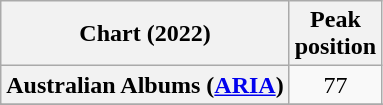<table class="wikitable sortable plainrowheaders" style="text-align:center">
<tr>
<th scope="col">Chart (2022)</th>
<th scope="col">Peak<br>position</th>
</tr>
<tr>
<th scope="row">Australian Albums (<a href='#'>ARIA</a>)</th>
<td>77</td>
</tr>
<tr>
</tr>
<tr>
</tr>
<tr>
</tr>
<tr>
</tr>
<tr>
</tr>
<tr>
</tr>
<tr>
</tr>
<tr>
</tr>
<tr>
</tr>
</table>
